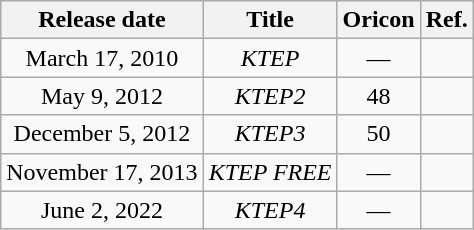<table class="wikitable plainrowheaders" style="text-align: center">
<tr>
<th>Release date</th>
<th>Title</th>
<th>Oricon</th>
<th>Ref.</th>
</tr>
<tr>
<td>March 17, 2010</td>
<td><em>KTEP</em></td>
<td>—</td>
<td></td>
</tr>
<tr>
<td>May 9, 2012</td>
<td><em>KTEP2</em></td>
<td>48</td>
<td></td>
</tr>
<tr>
<td>December 5, 2012</td>
<td><em>KTEP3</em></td>
<td>50</td>
<td></td>
</tr>
<tr>
<td>November 17, 2013</td>
<td><em>KTEP FREE</em></td>
<td>—</td>
<td></td>
</tr>
<tr>
<td>June 2, 2022</td>
<td><em>KTEP4</em></td>
<td>—</td>
<td></td>
</tr>
</table>
